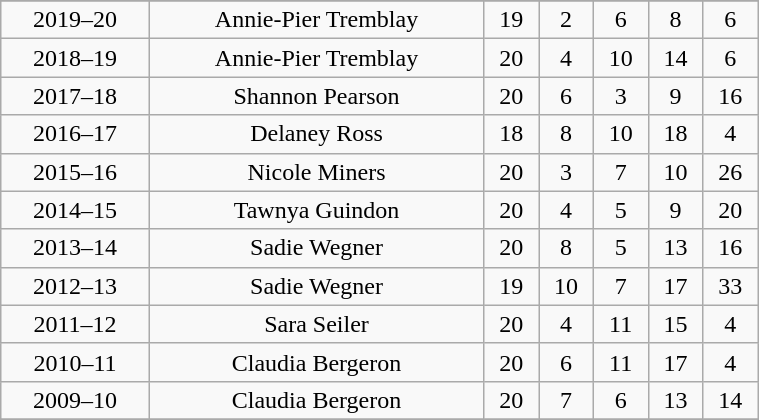<table class="wikitable" width="40%">
<tr align="center">
</tr>
<tr align="center" bgcolor="">
<td>2019–20</td>
<td>Annie-Pier Tremblay</td>
<td>19</td>
<td>2</td>
<td>6</td>
<td>8</td>
<td>6</td>
</tr>
<tr align="center" bgcolor="">
<td>2018–19</td>
<td>Annie-Pier Tremblay</td>
<td>20</td>
<td>4</td>
<td>10</td>
<td>14</td>
<td>6</td>
</tr>
<tr align="center" bgcolor="">
<td>2017–18</td>
<td>Shannon Pearson</td>
<td>20</td>
<td>6</td>
<td>3</td>
<td>9</td>
<td>16</td>
</tr>
<tr align="center" bgcolor="">
<td>2016–17</td>
<td>Delaney Ross</td>
<td>18</td>
<td>8</td>
<td>10</td>
<td>18</td>
<td>4</td>
</tr>
<tr align="center" bgcolor="">
<td>2015–16</td>
<td>Nicole Miners</td>
<td>20</td>
<td>3</td>
<td>7</td>
<td>10</td>
<td>26</td>
</tr>
<tr align="center" bgcolor="">
<td>2014–15</td>
<td>Tawnya Guindon</td>
<td>20</td>
<td>4</td>
<td>5</td>
<td>9</td>
<td>20</td>
</tr>
<tr align="center" bgcolor="">
<td>2013–14 </td>
<td>Sadie Wegner</td>
<td>20</td>
<td>8</td>
<td>5</td>
<td>13</td>
<td>16</td>
</tr>
<tr align="center" bgcolor="">
<td>2012–13 </td>
<td>Sadie Wegner</td>
<td>19</td>
<td>10</td>
<td>7</td>
<td>17</td>
<td>33</td>
</tr>
<tr align="center" bgcolor="">
<td>2011–12 </td>
<td>Sara Seiler</td>
<td>20</td>
<td>4</td>
<td>11</td>
<td>15</td>
<td>4</td>
</tr>
<tr align="center" bgcolor="">
<td>2010–11</td>
<td>Claudia Bergeron</td>
<td>20</td>
<td>6</td>
<td>11</td>
<td>17</td>
<td>4</td>
</tr>
<tr align="center" bgcolor="">
<td>2009–10</td>
<td>Claudia Bergeron</td>
<td>20</td>
<td>7</td>
<td>6</td>
<td>13</td>
<td>14</td>
</tr>
<tr align="center" bgcolor="">
</tr>
</table>
